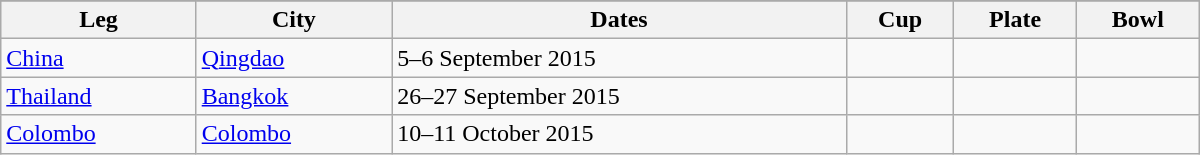<table class="wikitable sortable" width=800 style="text-align:left">
<tr bgcolor="#efefef">
</tr>
<tr bgcolor="#efefef">
<th>Leg</th>
<th>City</th>
<th>Dates</th>
<th>Cup</th>
<th>Plate</th>
<th>Bowl</th>
</tr>
<tr>
<td><a href='#'>China</a></td>
<td><a href='#'>Qingdao</a></td>
<td>5–6 September 2015</td>
<td></td>
<td></td>
<td></td>
</tr>
<tr>
<td><a href='#'>Thailand</a></td>
<td><a href='#'>Bangkok</a></td>
<td>26–27 September 2015</td>
<td></td>
<td></td>
<td></td>
</tr>
<tr>
<td><a href='#'>Colombo</a></td>
<td><a href='#'>Colombo</a></td>
<td>10–11 October 2015</td>
<td></td>
<td></td>
<td></td>
</tr>
</table>
